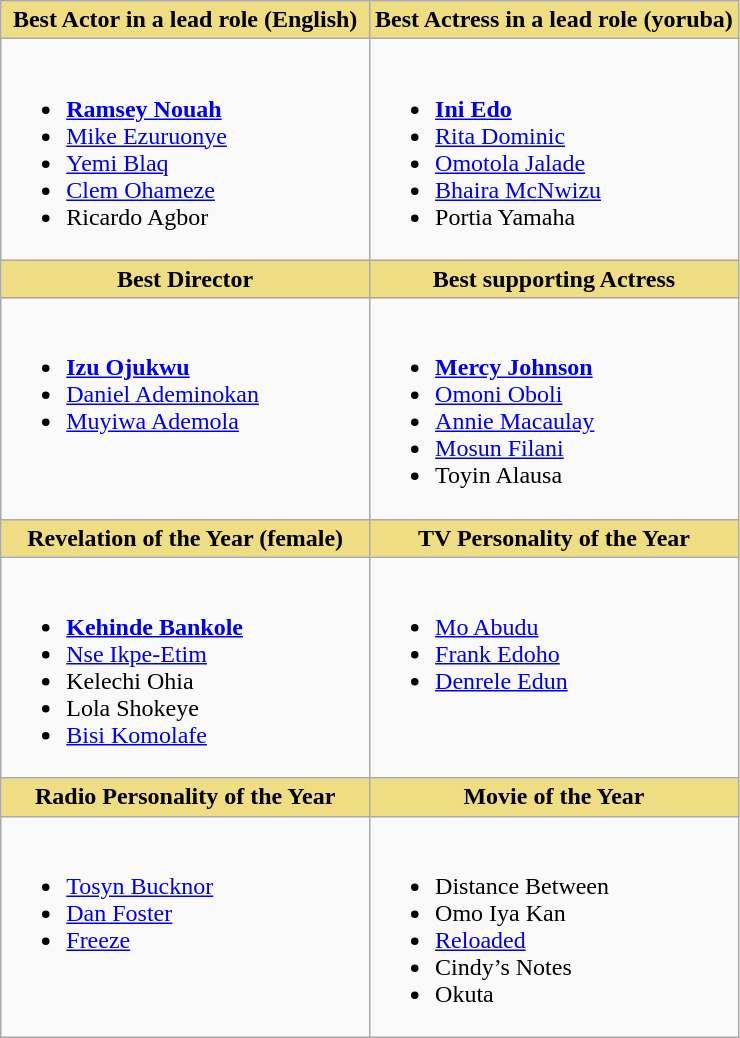<table class="wikitable">
<tr>
<th style="background:#EEDD82; width:50%">Best Actor in a lead role (English)</th>
<th style="background:#EEDD82; width:50%">Best Actress in a lead role (yoruba)</th>
</tr>
<tr>
<td valign="top"><br><ul><li><strong><a href='#'>Ramsey Nouah</a></strong></li><li><a href='#'>Mike Ezuruonye</a></li><li><a href='#'>Yemi Blaq</a></li><li><a href='#'>Clem Ohameze</a></li><li>Ricardo Agbor</li></ul></td>
<td valign="top"><br><ul><li><strong><a href='#'>Ini Edo</a></strong></li><li><a href='#'>Rita Dominic</a></li><li><a href='#'>Omotola Jalade</a></li><li><a href='#'>Bhaira McNwizu</a></li><li>Portia Yamaha</li></ul></td>
</tr>
<tr>
<th style="background:#EEDD82; width:50%">Best Director</th>
<th style="background:#EEDD82; width:50%">Best supporting Actress</th>
</tr>
<tr>
<td valign="top"><br><ul><li><strong><a href='#'>Izu Ojukwu</a></strong></li><li><a href='#'>Daniel Ademinokan</a></li><li><a href='#'>Muyiwa Ademola</a></li></ul></td>
<td valign="top"><br><ul><li><strong><a href='#'>Mercy Johnson</a></strong></li><li><a href='#'>Omoni Oboli</a></li><li><a href='#'>Annie Macaulay</a></li><li><a href='#'>Mosun Filani</a></li><li>Toyin Alausa</li></ul></td>
</tr>
<tr>
<th style="background:#EEDD82; width:50%">Revelation of the Year (female)</th>
<th style="background:#EEDD82; width:50%">TV Personality of the Year</th>
</tr>
<tr>
<td valign="top"><br><ul><li><strong><a href='#'>Kehinde Bankole</a></strong></li><li><a href='#'>Nse Ikpe-Etim</a></li><li>Kelechi Ohia</li><li>Lola Shokeye</li><li><a href='#'>Bisi Komolafe</a></li></ul></td>
<td valign="top"><br><ul><li><a href='#'>Mo Abudu</a></li><li><a href='#'>Frank Edoho</a></li><li><a href='#'>Denrele Edun</a></li></ul></td>
</tr>
<tr>
<th style="background:#EEDD82; width:50%">Radio Personality of the Year</th>
<th style="background:#EEDD82; width:50%">Movie of the Year</th>
</tr>
<tr>
<td valign="top"><br><ul><li><a href='#'>Tosyn Bucknor</a></li><li><a href='#'>Dan Foster</a></li><li><a href='#'>Freeze</a></li></ul></td>
<td valign="top"><br><ul><li>Distance Between</li><li>Omo Iya Kan</li><li><a href='#'>Reloaded</a></li><li>Cindy’s Notes</li><li>Okuta</li></ul></td>
</tr>
</table>
